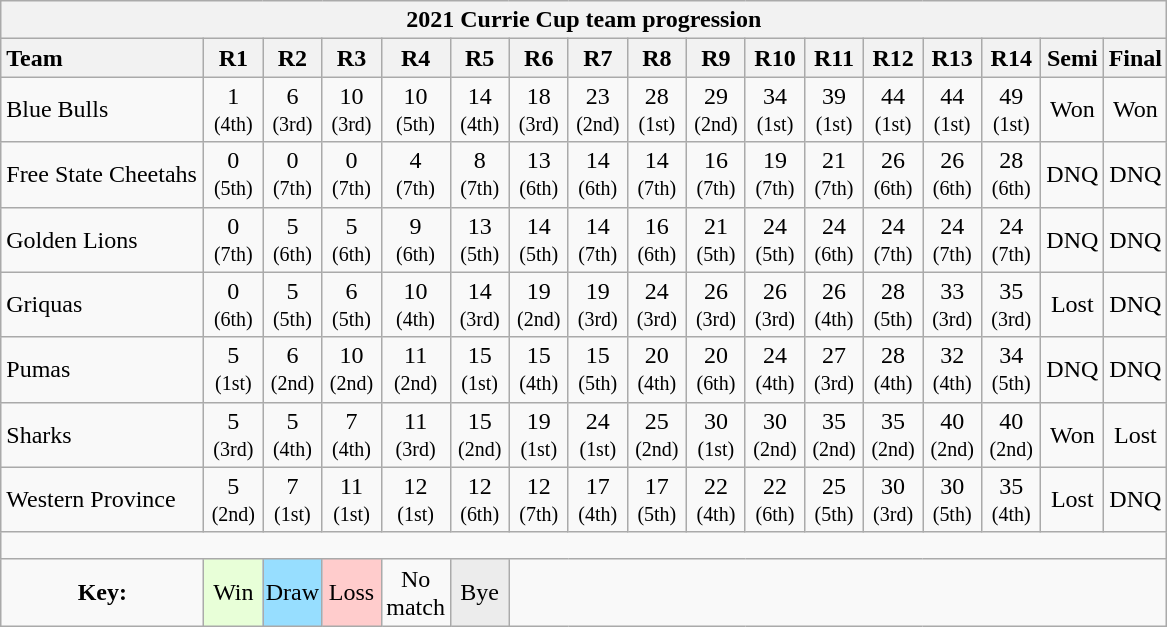<table class="wikitable" style="text-align:center; min-width:60%;">
<tr>
<th colspan="100%" cellpadding="0" cellspacing="0">2021 Currie Cup team progression</th>
</tr>
<tr>
<th style="text-align:left; width:8em;">Team</th>
<th style="width:2em;">R1</th>
<th style="width:2em;">R2</th>
<th style="width:2em;">R3</th>
<th style="width:2em;">R4</th>
<th style="width:2em;">R5</th>
<th style="width:2em;">R6</th>
<th style="width:2em;">R7</th>
<th style="width:2em;">R8</th>
<th style="width:2em;">R9</th>
<th style="width:2em;">R10</th>
<th style="width:2em;">R11</th>
<th style="width:2em;">R12</th>
<th style="width:2em;">R13</th>
<th style="width:2em;">R14</th>
<th style="padding:1px;width:2em;">Semi</th>
<th style="padding:1px;width:2em;">Final</th>
</tr>
<tr>
<td style="text-align:left;">Blue Bulls</td>
<td>1 <br> <small>(4th)</small></td>
<td>6 <br> <small>(3rd)</small></td>
<td>10 <br> <small>(3rd)</small></td>
<td>10 <br> <small>(5th)</small></td>
<td>14 <br> <small>(4th)</small></td>
<td>18 <br> <small>(3rd)</small></td>
<td>23 <br> <small>(2nd)</small></td>
<td>28 <br> <small>(1st)</small></td>
<td>29 <br> <small>(2nd)</small></td>
<td>34 <br> <small>(1st)</small></td>
<td>39 <br> <small>(1st)</small></td>
<td>44 <br> <small>(1st)</small></td>
<td>44 <br> <small>(1st)</small></td>
<td>49 <br> <small>(1st)</small></td>
<td>Won</td>
<td>Won</td>
</tr>
<tr>
<td style="text-align:left;">Free State Cheetahs</td>
<td>0 <br> <small>(5th)</small></td>
<td>0 <br> <small>(7th)</small></td>
<td>0 <br> <small>(7th)</small></td>
<td>4 <br> <small>(7th)</small></td>
<td>8 <br> <small>(7th)</small></td>
<td>13 <br> <small>(6th)</small></td>
<td>14 <br> <small>(6th)</small></td>
<td>14 <br> <small>(7th)</small></td>
<td>16 <br> <small>(7th)</small></td>
<td>19 <br> <small>(7th)</small></td>
<td>21 <br> <small>(7th)</small></td>
<td>26 <br> <small>(6th)</small></td>
<td>26 <br> <small>(6th)</small></td>
<td>28 <br> <small>(6th)</small></td>
<td>DNQ</td>
<td>DNQ</td>
</tr>
<tr>
<td style="text-align:left;">Golden Lions</td>
<td>0 <br> <small>(7th)</small></td>
<td>5 <br> <small>(6th)</small></td>
<td>5 <br> <small>(6th)</small></td>
<td>9 <br> <small>(6th)</small></td>
<td>13 <br> <small>(5th)</small></td>
<td>14 <br> <small>(5th)</small></td>
<td>14 <br> <small>(7th)</small></td>
<td>16 <br> <small>(6th)</small></td>
<td>21 <br> <small>(5th)</small></td>
<td>24 <br> <small>(5th)</small></td>
<td>24 <br> <small>(6th)</small></td>
<td>24 <br> <small>(7th)</small></td>
<td>24 <br> <small>(7th)</small></td>
<td>24 <br> <small>(7th)</small></td>
<td>DNQ</td>
<td>DNQ</td>
</tr>
<tr>
<td style="text-align:left;">Griquas</td>
<td>0 <br> <small>(6th)</small></td>
<td>5 <br> <small>(5th)</small></td>
<td>6 <br> <small>(5th)</small></td>
<td>10 <br> <small>(4th)</small></td>
<td>14 <br> <small>(3rd)</small></td>
<td>19 <br> <small>(2nd)</small></td>
<td>19 <br> <small>(3rd)</small></td>
<td>24 <br> <small>(3rd)</small></td>
<td>26 <br> <small>(3rd)</small></td>
<td>26 <br> <small>(3rd)</small></td>
<td>26 <br> <small>(4th)</small></td>
<td>28 <br> <small>(5th)</small></td>
<td>33 <br> <small>(3rd)</small></td>
<td>35 <br> <small>(3rd)</small></td>
<td>Lost</td>
<td>DNQ</td>
</tr>
<tr>
<td style="text-align:left;">Pumas</td>
<td>5 <br> <small>(1st)</small></td>
<td>6 <br> <small>(2nd)</small></td>
<td>10 <br> <small>(2nd)</small></td>
<td>11 <br> <small>(2nd)</small></td>
<td>15 <br> <small>(1st)</small></td>
<td>15 <br> <small>(4th)</small></td>
<td>15 <br> <small>(5th)</small></td>
<td>20 <br> <small>(4th)</small></td>
<td>20 <br> <small>(6th)</small></td>
<td>24 <br> <small>(4th)</small></td>
<td>27 <br> <small>(3rd)</small></td>
<td>28 <br> <small>(4th)</small></td>
<td>32 <br> <small>(4th)</small></td>
<td>34 <br> <small>(5th)</small></td>
<td>DNQ</td>
<td>DNQ</td>
</tr>
<tr>
<td style="text-align:left;">Sharks</td>
<td>5 <br> <small>(3rd)</small></td>
<td>5 <br> <small>(4th)</small></td>
<td>7 <br> <small>(4th)</small></td>
<td>11 <br> <small>(3rd)</small></td>
<td>15 <br> <small>(2nd)</small></td>
<td>19 <br> <small>(1st)</small></td>
<td>24 <br> <small>(1st)</small></td>
<td>25 <br> <small>(2nd)</small></td>
<td>30 <br> <small>(1st)</small></td>
<td>30 <br> <small>(2nd)</small></td>
<td>35 <br> <small>(2nd)</small></td>
<td>35 <br> <small>(2nd)</small></td>
<td>40 <br> <small>(2nd)</small></td>
<td>40 <br> <small>(2nd)</small></td>
<td>Won</td>
<td>Lost</td>
</tr>
<tr>
<td style="text-align:left;">Western Province</td>
<td>5 <br> <small>(2nd)</small></td>
<td>7 <br> <small>(1st)</small></td>
<td>11 <br> <small>(1st)</small></td>
<td>12 <br> <small>(1st)</small></td>
<td>12 <br> <small>(6th)</small></td>
<td>12 <small>(7th)</small></td>
<td>17 <br> <small>(4th)</small></td>
<td>17 <br> <small>(5th)</small></td>
<td>22 <br> <small>(4th)</small></td>
<td>22 <br> <small>(6th)</small></td>
<td>25 <br> <small>(5th)</small></td>
<td>30 <br> <small>(3rd)</small></td>
<td>30 <br> <small>(5th)</small></td>
<td>35 <br> <small>(4th)</small></td>
<td>Lost</td>
<td>DNQ</td>
</tr>
<tr>
<td colspan="100%" style="text-align:center; height: 10px;"></td>
</tr>
<tr>
<td><strong>Key:</strong></td>
<td style="background:#E8FFD8;">Win</td>
<td style="background:#97DEFF;padding:0;">Draw</td>
<td style="background:#FFCCCC;padding:0;">Loss</td>
<td style="line-height:1.2;padding:3px;">No match</td>
<td style="background:#ECECEC;">Bye</td>
</tr>
</table>
